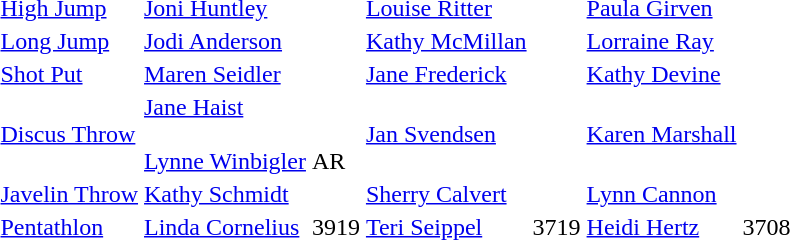<table>
<tr>
<td><a href='#'>High Jump</a></td>
<td><a href='#'>Joni Huntley</a></td>
<td></td>
<td><a href='#'>Louise Ritter</a></td>
<td></td>
<td><a href='#'>Paula Girven</a></td>
<td></td>
</tr>
<tr>
<td><a href='#'>Long Jump</a></td>
<td><a href='#'>Jodi Anderson</a></td>
<td></td>
<td><a href='#'>Kathy McMillan</a></td>
<td></td>
<td><a href='#'>Lorraine Ray</a></td>
<td></td>
</tr>
<tr>
<td><a href='#'>Shot Put</a></td>
<td><a href='#'>Maren Seidler</a></td>
<td></td>
<td><a href='#'>Jane Frederick</a></td>
<td></td>
<td><a href='#'>Kathy Devine</a></td>
<td></td>
</tr>
<tr>
<td><a href='#'>Discus Throw</a></td>
<td><a href='#'>Jane Haist</a><br><br><a href='#'>Lynne Winbigler</a></td>
<td><br><br>	AR</td>
<td><a href='#'>Jan Svendsen</a></td>
<td></td>
<td><a href='#'>Karen Marshall</a></td>
<td></td>
</tr>
<tr>
<td><a href='#'>Javelin Throw</a></td>
<td><a href='#'>Kathy Schmidt</a></td>
<td></td>
<td><a href='#'>Sherry Calvert</a></td>
<td></td>
<td><a href='#'>Lynn Cannon</a></td>
<td></td>
</tr>
<tr>
<td><a href='#'>Pentathlon</a></td>
<td><a href='#'>Linda Cornelius</a></td>
<td>3919</td>
<td><a href='#'>Teri Seippel</a></td>
<td>3719</td>
<td><a href='#'>Heidi Hertz</a></td>
<td>3708</td>
</tr>
</table>
